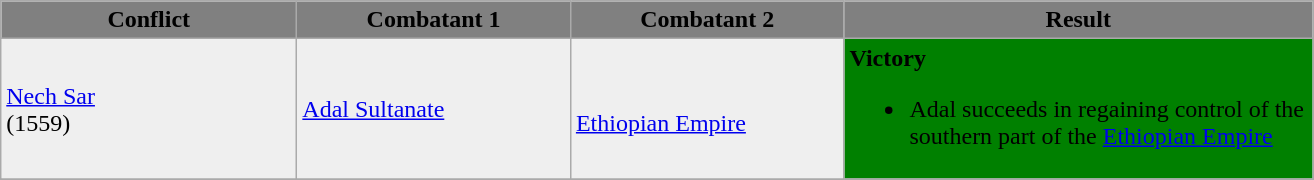<table class="wikitable">
<tr>
<th style="background:grey" width="190"><span>Conflict</span></th>
<th style="background:grey" width="175"><span>Combatant 1</span></th>
<th style="background:grey" width="175"><span>Combatant 2</span></th>
<th style="background:grey" width="305"><span>Result</span></th>
</tr>
<tr>
<td style="background:#efefef"><a href='#'>Nech Sar</a><br>(1559)</td>
<td style="background:#efefef"> <a href='#'>Adal Sultanate</a></td>
<td style="background:#efefef"><br> <a href='#'>Ethiopian Empire</a></td>
<td style="background:Green"><strong>Victory</strong><br><ul><li>Adal succeeds in regaining control of the southern part of the <a href='#'>Ethiopian Empire</a></li></ul></td>
</tr>
<tr>
</tr>
</table>
